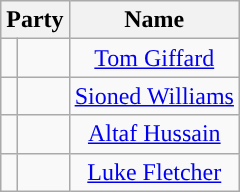<table class="wikitable" style="text-align:center">
<tr>
<th colspan="2">Party</th>
<th>Name</th>
</tr>
<tr>
<td style="width: 4px"></td>
<td style="text-align: left;" scope="row"><a href='#'></a></td>
<td><a href='#'>Tom Giffard</a></td>
</tr>
<tr>
<td style="width: 4px" bgcolor=></td>
<td style="text-align: left;" scope="row"><a href='#'></a></td>
<td><a href='#'>Sioned Williams</a></td>
</tr>
<tr>
<td style="width: 4px"></td>
<td style="text-align: left;" scope="row"><a href='#'></a></td>
<td><a href='#'>Altaf Hussain</a></td>
</tr>
<tr>
<td style="width: 4px" bgcolor=></td>
<td style="text-align: left;" scope="row"><a href='#'></a></td>
<td><a href='#'>Luke Fletcher</a></td>
</tr>
</table>
